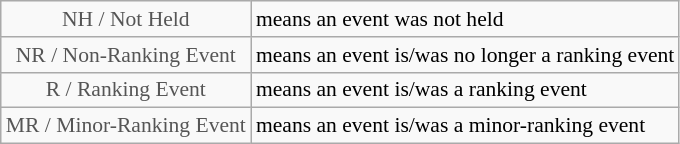<table class="wikitable" style="font-size:90%">
<tr>
<td style="text-align:center; color:#555555;" colspan="4">NH / Not Held</td>
<td>means an event was not held</td>
</tr>
<tr>
<td style="text-align:center; color:#555555;" colspan="4">NR / Non-Ranking Event</td>
<td>means an event is/was no longer a ranking event</td>
</tr>
<tr>
<td style="text-align:center; color:#555555;" colspan="4">R / Ranking Event</td>
<td>means an event is/was a ranking event</td>
</tr>
<tr>
<td style="text-align:center; color:#555555;" colspan="4">MR / Minor-Ranking Event</td>
<td>means an event is/was a minor-ranking event</td>
</tr>
</table>
